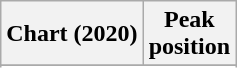<table class="wikitable sortable plainrowheaders" style="text-align:center">
<tr>
<th scope="col">Chart (2020)</th>
<th scope="col">Peak<br> position</th>
</tr>
<tr>
</tr>
<tr>
</tr>
</table>
